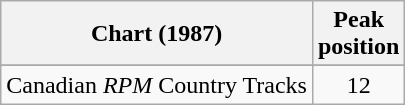<table class="wikitable sortable">
<tr>
<th align="left">Chart (1987)</th>
<th align="center">Peak<br>position</th>
</tr>
<tr>
</tr>
<tr>
<td align="left">Canadian <em>RPM</em> Country Tracks</td>
<td align="center">12</td>
</tr>
</table>
